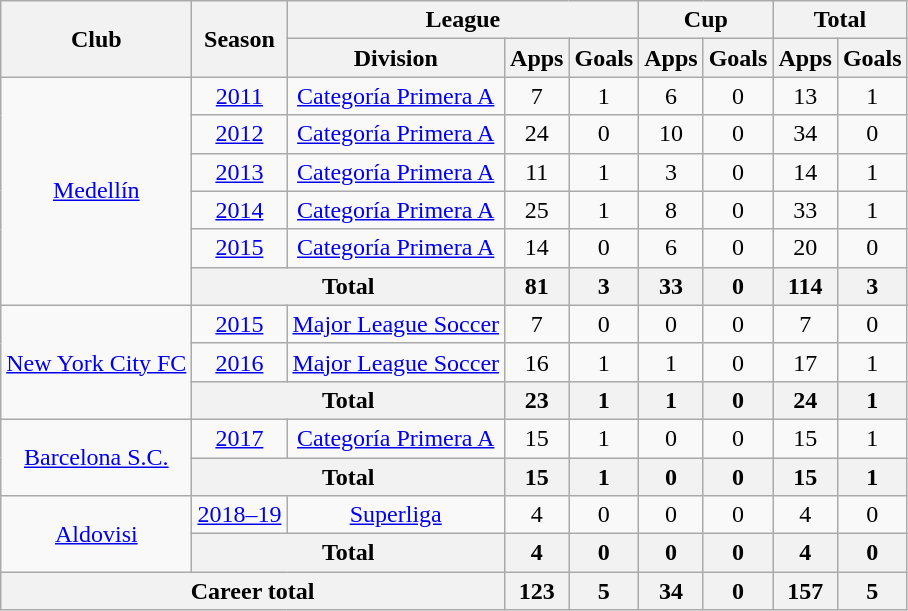<table class="wikitable" style="text-align:center">
<tr>
<th rowspan="2">Club</th>
<th rowspan="2">Season</th>
<th colspan="3">League</th>
<th colspan="2">Cup</th>
<th colspan="2">Total</th>
</tr>
<tr>
<th>Division</th>
<th>Apps</th>
<th>Goals</th>
<th>Apps</th>
<th>Goals</th>
<th>Apps</th>
<th>Goals</th>
</tr>
<tr>
<td rowspan="6"><a href='#'>Medellín</a></td>
<td><a href='#'>2011</a></td>
<td><a href='#'>Categoría Primera A</a></td>
<td>7</td>
<td>1</td>
<td>6</td>
<td>0</td>
<td>13</td>
<td>1</td>
</tr>
<tr>
<td><a href='#'>2012</a></td>
<td><a href='#'>Categoría Primera A</a></td>
<td>24</td>
<td>0</td>
<td>10</td>
<td>0</td>
<td>34</td>
<td>0</td>
</tr>
<tr>
<td><a href='#'>2013</a></td>
<td><a href='#'>Categoría Primera A</a></td>
<td>11</td>
<td>1</td>
<td>3</td>
<td>0</td>
<td>14</td>
<td>1</td>
</tr>
<tr>
<td><a href='#'>2014</a></td>
<td><a href='#'>Categoría Primera A</a></td>
<td>25</td>
<td>1</td>
<td>8</td>
<td>0</td>
<td>33</td>
<td>1</td>
</tr>
<tr>
<td><a href='#'>2015</a></td>
<td><a href='#'>Categoría Primera A</a></td>
<td>14</td>
<td>0</td>
<td>6</td>
<td>0</td>
<td>20</td>
<td>0</td>
</tr>
<tr>
<th colspan="2">Total</th>
<th>81</th>
<th>3</th>
<th>33</th>
<th>0</th>
<th>114</th>
<th>3</th>
</tr>
<tr>
<td rowspan="3"><a href='#'>New York City FC</a></td>
<td><a href='#'>2015</a></td>
<td><a href='#'>Major League Soccer</a></td>
<td>7</td>
<td>0</td>
<td>0</td>
<td>0</td>
<td>7</td>
<td>0</td>
</tr>
<tr>
<td><a href='#'>2016</a></td>
<td><a href='#'>Major League Soccer</a></td>
<td>16</td>
<td>1</td>
<td>1</td>
<td>0</td>
<td>17</td>
<td>1</td>
</tr>
<tr>
<th colspan="2">Total</th>
<th>23</th>
<th>1</th>
<th>1</th>
<th>0</th>
<th>24</th>
<th>1</th>
</tr>
<tr>
<td rowspan="2"><a href='#'>Barcelona S.C.</a></td>
<td><a href='#'>2017</a></td>
<td><a href='#'>Categoría Primera A</a></td>
<td>15</td>
<td>1</td>
<td>0</td>
<td>0</td>
<td>15</td>
<td>1</td>
</tr>
<tr>
<th colspan="2">Total</th>
<th>15</th>
<th>1</th>
<th>0</th>
<th>0</th>
<th>15</th>
<th>1</th>
</tr>
<tr>
<td rowspan="2"><a href='#'>Aldovisi</a></td>
<td><a href='#'>2018–19</a></td>
<td><a href='#'>Superliga</a></td>
<td>4</td>
<td>0</td>
<td>0</td>
<td>0</td>
<td>4</td>
<td>0</td>
</tr>
<tr>
<th colspan="2">Total</th>
<th>4</th>
<th>0</th>
<th>0</th>
<th>0</th>
<th>4</th>
<th>0</th>
</tr>
<tr>
<th colspan="3">Career total</th>
<th>123</th>
<th>5</th>
<th>34</th>
<th>0</th>
<th>157</th>
<th>5</th>
</tr>
</table>
